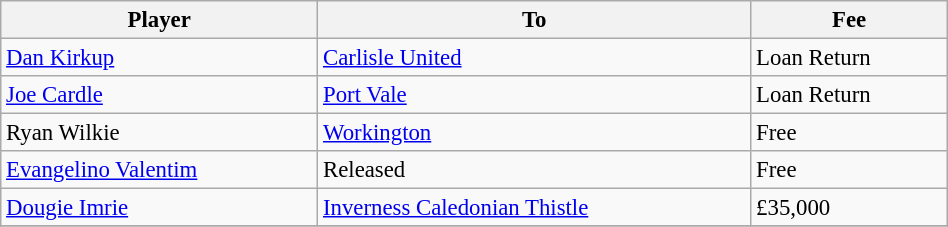<table class="wikitable" style="text-align:center; font-size:95%;width:50%; text-align:left">
<tr>
<th><strong>Player</strong></th>
<th><strong>To</strong></th>
<th><strong>Fee</strong></th>
</tr>
<tr --->
<td> <a href='#'>Dan Kirkup</a></td>
<td><a href='#'>Carlisle United</a></td>
<td>Loan Return</td>
</tr>
<tr --->
<td> <a href='#'>Joe Cardle</a></td>
<td><a href='#'>Port Vale</a></td>
<td>Loan Return</td>
</tr>
<tr --->
<td> Ryan Wilkie</td>
<td><a href='#'>Workington</a></td>
<td>Free</td>
</tr>
<tr --->
<td> <a href='#'>Evangelino Valentim</a></td>
<td>Released</td>
<td>Free</td>
</tr>
<tr --->
<td> <a href='#'>Dougie Imrie</a></td>
<td><a href='#'>Inverness Caledonian Thistle</a></td>
<td>£35,000</td>
</tr>
<tr --->
</tr>
</table>
